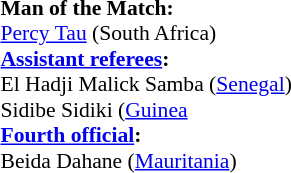<table width=50% style="font-size:90%">
<tr>
<td><br><strong>Man of the Match:</strong>
<br><a href='#'>Percy Tau</a> (South Africa)<br><strong><a href='#'>Assistant referees</a>:</strong>
<br>El Hadji Malick Samba (<a href='#'>Senegal</a>)
<br>Sidibe Sidiki (<a href='#'>Guinea</a><br>
<strong><a href='#'>Fourth official</a>:</strong>
<br>Beida Dahane (<a href='#'>Mauritania</a>)</td>
</tr>
</table>
